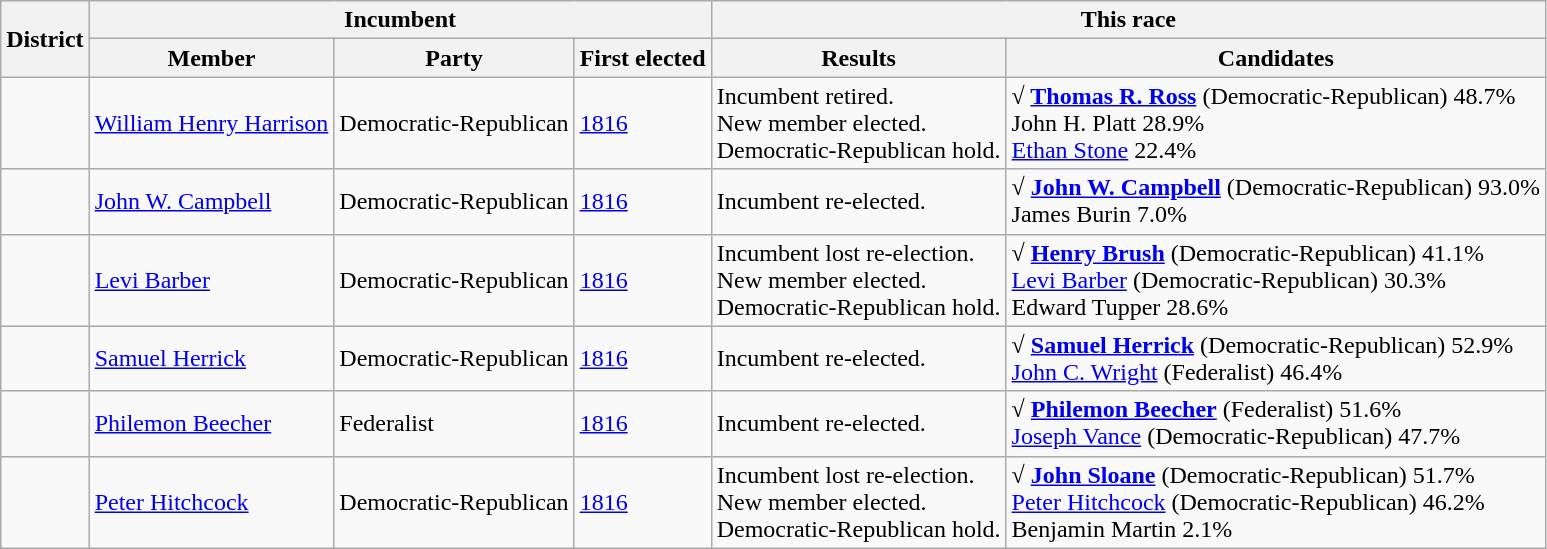<table class=wikitable>
<tr>
<th rowspan=2>District</th>
<th colspan=3>Incumbent</th>
<th colspan=2>This race</th>
</tr>
<tr>
<th>Member</th>
<th>Party</th>
<th>First elected</th>
<th>Results</th>
<th>Candidates</th>
</tr>
<tr>
<td></td>
<td><a href='#'>William Henry Harrison</a></td>
<td>Democratic-Republican</td>
<td><a href='#'>1816</a></td>
<td>Incumbent retired.<br>New member elected.<br>Democratic-Republican hold.</td>
<td nowrap><strong>√ <a href='#'>Thomas R. Ross</a></strong> (Democratic-Republican) 48.7%<br>John H. Platt 28.9%<br><a href='#'>Ethan Stone</a> 22.4%</td>
</tr>
<tr>
<td></td>
<td><a href='#'>John W. Campbell</a></td>
<td>Democratic-Republican</td>
<td><a href='#'>1816</a></td>
<td>Incumbent re-elected.</td>
<td nowrap><strong>√ <a href='#'>John W. Campbell</a></strong> (Democratic-Republican) 93.0%<br>James Burin 7.0%</td>
</tr>
<tr>
<td></td>
<td><a href='#'>Levi Barber</a></td>
<td>Democratic-Republican</td>
<td><a href='#'>1816</a></td>
<td>Incumbent lost re-election.<br>New member elected.<br>Democratic-Republican hold.</td>
<td nowrap><strong>√ <a href='#'>Henry Brush</a></strong> (Democratic-Republican) 41.1%<br><a href='#'>Levi Barber</a> (Democratic-Republican) 30.3%<br>Edward Tupper 28.6%</td>
</tr>
<tr>
<td></td>
<td><a href='#'>Samuel Herrick</a></td>
<td>Democratic-Republican</td>
<td><a href='#'>1816</a></td>
<td>Incumbent re-elected.</td>
<td nowrap><strong>√ <a href='#'>Samuel Herrick</a></strong> (Democratic-Republican) 52.9%<br><a href='#'>John C. Wright</a> (Federalist) 46.4%</td>
</tr>
<tr>
<td></td>
<td><a href='#'>Philemon Beecher</a></td>
<td>Federalist</td>
<td><a href='#'>1816</a></td>
<td>Incumbent re-elected.</td>
<td nowrap><strong>√ <a href='#'>Philemon Beecher</a></strong> (Federalist) 51.6%<br><a href='#'>Joseph Vance</a> (Democratic-Republican) 47.7%</td>
</tr>
<tr>
<td></td>
<td><a href='#'>Peter Hitchcock</a></td>
<td>Democratic-Republican</td>
<td><a href='#'>1816</a></td>
<td>Incumbent lost re-election.<br>New member elected.<br>Democratic-Republican hold.</td>
<td nowrap><strong>√ <a href='#'>John Sloane</a></strong> (Democratic-Republican) 51.7%<br><a href='#'>Peter Hitchcock</a> (Democratic-Republican) 46.2%<br>Benjamin Martin 2.1%</td>
</tr>
</table>
